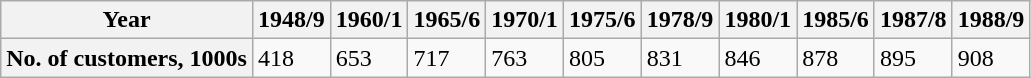<table class="wikitable">
<tr>
<th>Year</th>
<th>1948/9</th>
<th>1960/1</th>
<th>1965/6</th>
<th>1970/1</th>
<th>1975/6</th>
<th>1978/9</th>
<th>1980/1</th>
<th>1985/6</th>
<th>1987/8</th>
<th>1988/9</th>
</tr>
<tr>
<th>No.  of customers, 1000s</th>
<td>418</td>
<td>653</td>
<td>717</td>
<td>763</td>
<td>805</td>
<td>831</td>
<td>846</td>
<td>878</td>
<td>895</td>
<td>908</td>
</tr>
</table>
